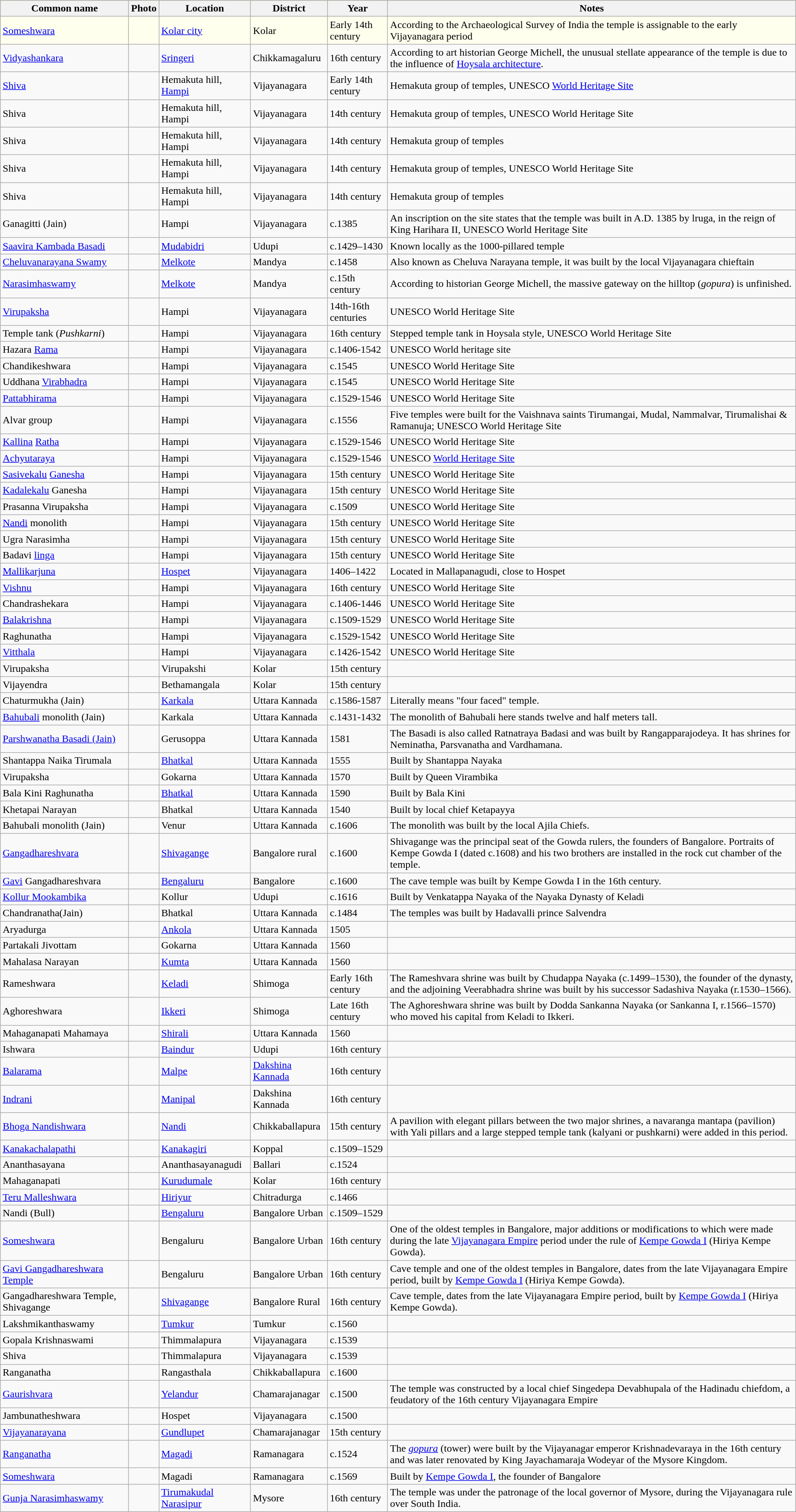<table class="wikitable sortable">
<tr style="background:#FFC569">
<th scope="col">Common name</th>
<th scope="col" class="unsortable">Photo</th>
<th scope="col">Location</th>
<th scope="col">District</th>
<th scope="col">Year</th>
<th scope="col">Notes</th>
</tr>
<tr style="background:#ffe;">
<td><a href='#'>Someshwara</a></td>
<td></td>
<td><a href='#'>Kolar city</a></td>
<td>Kolar</td>
<td>Early 14th century</td>
<td>According to the Archaeological Survey of India the temple is assignable to the early Vijayanagara period</td>
</tr>
<tr>
<td><a href='#'>Vidyashankara</a></td>
<td></td>
<td><a href='#'>Sringeri</a></td>
<td>Chikkamagaluru</td>
<td>16th century</td>
<td>According to art historian George Michell, the unusual stellate appearance of the temple is due to the influence of <a href='#'>Hoysala architecture</a>.</td>
</tr>
<tr>
<td><a href='#'>Shiva</a></td>
<td></td>
<td>Hemakuta hill, <a href='#'>Hampi</a></td>
<td>Vijayanagara</td>
<td>Early 14th century</td>
<td>Hemakuta group of temples, UNESCO <a href='#'>World Heritage Site</a></td>
</tr>
<tr>
<td>Shiva</td>
<td></td>
<td>Hemakuta hill, Hampi</td>
<td>Vijayanagara</td>
<td>14th century</td>
<td>Hemakuta group of temples, UNESCO World Heritage Site</td>
</tr>
<tr>
<td>Shiva</td>
<td></td>
<td>Hemakuta hill, Hampi</td>
<td>Vijayanagara</td>
<td>14th century</td>
<td>Hemakuta group of temples</td>
</tr>
<tr>
<td>Shiva</td>
<td></td>
<td>Hemakuta hill, Hampi</td>
<td>Vijayanagara</td>
<td>14th century</td>
<td>Hemakuta group of temples, UNESCO World Heritage Site</td>
</tr>
<tr>
<td>Shiva</td>
<td></td>
<td>Hemakuta hill, Hampi</td>
<td>Vijayanagara</td>
<td>14th century</td>
<td>Hemakuta group of temples</td>
</tr>
<tr>
<td>Ganagitti (Jain)</td>
<td></td>
<td>Hampi</td>
<td>Vijayanagara</td>
<td>c.1385</td>
<td>An inscription on the site states that the temple was built in A.D. 1385 by lruga, in the reign of King Harihara II, UNESCO World Heritage Site</td>
</tr>
<tr>
<td><a href='#'>Saavira Kambada Basadi</a></td>
<td></td>
<td><a href='#'>Mudabidri</a></td>
<td>Udupi</td>
<td>c.1429–1430</td>
<td>Known locally as the 1000-pillared temple</td>
</tr>
<tr>
<td><a href='#'>Cheluvanarayana Swamy</a></td>
<td></td>
<td><a href='#'>Melkote</a></td>
<td>Mandya</td>
<td>c.1458</td>
<td>Also known as Cheluva Narayana temple, it was built by the local Vijayanagara chieftain</td>
</tr>
<tr>
<td><a href='#'>Narasimhaswamy</a></td>
<td></td>
<td><a href='#'>Melkote</a></td>
<td>Mandya</td>
<td>c.15th century</td>
<td>According to historian George Michell, the massive gateway on the hilltop (<em>gopura</em>) is unfinished.</td>
</tr>
<tr>
<td><a href='#'>Virupaksha</a></td>
<td></td>
<td>Hampi</td>
<td>Vijayanagara</td>
<td>14th-16th centuries</td>
<td>UNESCO World Heritage Site</td>
</tr>
<tr>
<td>Temple tank (<em>Pushkarni</em>)</td>
<td></td>
<td>Hampi</td>
<td>Vijayanagara</td>
<td>16th century</td>
<td>Stepped temple tank in Hoysala style, UNESCO World Heritage Site</td>
</tr>
<tr>
<td>Hazara <a href='#'>Rama</a></td>
<td></td>
<td>Hampi</td>
<td>Vijayanagara</td>
<td>c.1406-1542</td>
<td>UNESCO World heritage site</td>
</tr>
<tr>
<td>Chandikeshwara</td>
<td></td>
<td>Hampi</td>
<td>Vijayanagara</td>
<td>c.1545</td>
<td>UNESCO World Heritage Site</td>
</tr>
<tr>
<td>Uddhana <a href='#'>Virabhadra</a></td>
<td></td>
<td>Hampi</td>
<td>Vijayanagara</td>
<td>c.1545</td>
<td>UNESCO World Heritage Site</td>
</tr>
<tr>
<td><a href='#'>Pattabhirama</a></td>
<td></td>
<td>Hampi</td>
<td>Vijayanagara</td>
<td>c.1529-1546</td>
<td>UNESCO World Heritage Site</td>
</tr>
<tr>
<td>Alvar group</td>
<td></td>
<td>Hampi</td>
<td>Vijayanagara</td>
<td>c.1556</td>
<td>Five temples were built for the  Vaishnava saints Tirumangai, Mudal, Nammalvar, Tirumalishai & Ramanuja; UNESCO World Heritage Site</td>
</tr>
<tr>
<td><a href='#'>Kallina</a> <a href='#'>Ratha</a></td>
<td></td>
<td>Hampi</td>
<td>Vijayanagara</td>
<td>c.1529-1546</td>
<td>UNESCO World Heritage Site</td>
</tr>
<tr>
<td><a href='#'>Achyutaraya</a></td>
<td></td>
<td>Hampi</td>
<td>Vijayanagara</td>
<td>c.1529-1546</td>
<td>UNESCO <a href='#'>World Heritage Site</a></td>
</tr>
<tr>
<td><a href='#'>Sasivekalu</a> <a href='#'>Ganesha</a></td>
<td></td>
<td>Hampi</td>
<td>Vijayanagara</td>
<td>15th century</td>
<td>UNESCO World Heritage Site</td>
</tr>
<tr>
<td><a href='#'>Kadalekalu</a> Ganesha</td>
<td></td>
<td>Hampi</td>
<td>Vijayanagara</td>
<td>15th century</td>
<td>UNESCO World Heritage Site</td>
</tr>
<tr>
<td>Prasanna Virupaksha</td>
<td></td>
<td>Hampi</td>
<td>Vijayanagara</td>
<td>c.1509</td>
<td>UNESCO World Heritage Site</td>
</tr>
<tr>
<td><a href='#'>Nandi</a> monolith</td>
<td></td>
<td>Hampi</td>
<td>Vijayanagara</td>
<td>15th century</td>
<td>UNESCO World Heritage Site</td>
</tr>
<tr>
<td>Ugra Narasimha</td>
<td></td>
<td>Hampi</td>
<td>Vijayanagara</td>
<td>15th century</td>
<td>UNESCO World Heritage Site</td>
</tr>
<tr>
<td>Badavi <a href='#'>linga</a></td>
<td></td>
<td>Hampi</td>
<td>Vijayanagara</td>
<td>15th century</td>
<td>UNESCO World Heritage Site</td>
</tr>
<tr>
<td><a href='#'>Mallikarjuna</a></td>
<td></td>
<td><a href='#'>Hospet</a></td>
<td>Vijayanagara</td>
<td>1406–1422</td>
<td>Located in Mallapanagudi, close to Hospet</td>
</tr>
<tr>
<td><a href='#'>Vishnu</a></td>
<td></td>
<td>Hampi</td>
<td>Vijayanagara</td>
<td>16th century</td>
<td>UNESCO World Heritage Site</td>
</tr>
<tr>
<td>Chandrashekara</td>
<td></td>
<td>Hampi</td>
<td>Vijayanagara</td>
<td>c.1406-1446</td>
<td>UNESCO World Heritage Site</td>
</tr>
<tr>
<td><a href='#'>Balakrishna</a></td>
<td></td>
<td>Hampi</td>
<td>Vijayanagara</td>
<td>c.1509-1529</td>
<td>UNESCO World Heritage Site</td>
</tr>
<tr>
<td>Raghunatha</td>
<td></td>
<td>Hampi</td>
<td>Vijayanagara</td>
<td>c.1529-1542</td>
<td>UNESCO World Heritage Site</td>
</tr>
<tr>
<td><a href='#'>Vitthala</a></td>
<td></td>
<td>Hampi</td>
<td>Vijayanagara</td>
<td>c.1426-1542</td>
<td>UNESCO World Heritage Site</td>
</tr>
<tr>
<td>Virupaksha</td>
<td></td>
<td>Virupakshi</td>
<td>Kolar</td>
<td>15th century</td>
<td></td>
</tr>
<tr>
<td>Vijayendra</td>
<td></td>
<td>Bethamangala</td>
<td>Kolar</td>
<td>15th century</td>
<td></td>
</tr>
<tr>
<td>Chaturmukha (Jain)</td>
<td></td>
<td><a href='#'>Karkala</a></td>
<td>Uttara Kannada</td>
<td>c.1586-1587</td>
<td>Literally means "four faced" temple.</td>
</tr>
<tr>
<td><a href='#'>Bahubali</a> monolith (Jain)</td>
<td></td>
<td>Karkala</td>
<td>Uttara Kannada</td>
<td>c.1431-1432</td>
<td>The monolith of Bahubali here stands twelve and half meters tall.</td>
</tr>
<tr>
<td><a href='#'>Parshwanatha Basadi (Jain)</a></td>
<td></td>
<td>Gerusoppa</td>
<td>Uttara Kannada</td>
<td>1581</td>
<td>The Basadi is also called Ratnatraya Badasi and was built by Rangapparajodeya. It has shrines for Neminatha, Parsvanatha and Vardhamana.</td>
</tr>
<tr>
<td>Shantappa Naika Tirumala</td>
<td></td>
<td><a href='#'>Bhatkal</a></td>
<td>Uttara Kannada</td>
<td>1555</td>
<td>Built by Shantappa Nayaka</td>
</tr>
<tr>
<td>Virupaksha</td>
<td></td>
<td>Gokarna</td>
<td>Uttara Kannada</td>
<td>1570</td>
<td>Built by Queen Virambika</td>
</tr>
<tr>
<td>Bala Kini Raghunatha</td>
<td></td>
<td><a href='#'>Bhatkal</a></td>
<td>Uttara Kannada</td>
<td>1590</td>
<td>Built by Bala Kini</td>
</tr>
<tr>
<td>Khetapai Narayan</td>
<td></td>
<td>Bhatkal</td>
<td>Uttara Kannada</td>
<td>1540</td>
<td>Built by local chief Ketapayya</td>
</tr>
<tr>
<td>Bahubali monolith (Jain)</td>
<td></td>
<td>Venur</td>
<td>Uttara Kannada</td>
<td>c.1606</td>
<td>The monolith was built by the local Ajila Chiefs.</td>
</tr>
<tr>
<td><a href='#'>Gangadhareshvara</a></td>
<td></td>
<td><a href='#'>Shivagange</a></td>
<td>Bangalore rural</td>
<td>c.1600</td>
<td>Shivagange was the principal seat of the Gowda rulers, the founders of Bangalore. Portraits of Kempe Gowda I (dated c.1608) and his two brothers are installed in the rock cut chamber of the temple.</td>
</tr>
<tr>
<td><a href='#'>Gavi</a> Gangadhareshvara</td>
<td></td>
<td><a href='#'>Bengaluru</a></td>
<td>Bangalore</td>
<td>c.1600</td>
<td>The cave temple was built by Kempe Gowda I in the 16th century.</td>
</tr>
<tr>
<td><a href='#'>Kollur Mookambika</a></td>
<td></td>
<td>Kollur</td>
<td>Udupi</td>
<td>c.1616</td>
<td>Built by Venkatappa Nayaka of the Nayaka Dynasty of Keladi</td>
</tr>
<tr>
<td>Chandranatha(Jain)</td>
<td></td>
<td>Bhatkal</td>
<td>Uttara Kannada</td>
<td>c.1484</td>
<td>The temples was built by Hadavalli prince Salvendra</td>
</tr>
<tr>
<td>Aryadurga</td>
<td></td>
<td><a href='#'>Ankola</a></td>
<td>Uttara Kannada</td>
<td>1505</td>
<td></td>
</tr>
<tr>
<td>Partakali Jivottam</td>
<td></td>
<td>Gokarna</td>
<td>Uttara Kannada</td>
<td>1560</td>
<td></td>
</tr>
<tr>
<td>Mahalasa Narayan</td>
<td></td>
<td><a href='#'>Kumta</a></td>
<td>Uttara Kannada</td>
<td>1560</td>
<td></td>
</tr>
<tr>
<td>Rameshwara</td>
<td></td>
<td><a href='#'>Keladi</a></td>
<td>Shimoga</td>
<td>Early 16th century</td>
<td>The Rameshvara shrine was built by Chudappa Nayaka (c.1499–1530), the founder of the dynasty, and the adjoining Veerabhadra shrine was built by his successor Sadashiva Nayaka (r.1530–1566).</td>
</tr>
<tr>
<td>Aghoreshwara</td>
<td></td>
<td><a href='#'>Ikkeri</a></td>
<td>Shimoga</td>
<td>Late 16th century</td>
<td>The Aghoreshwara shrine was built by Dodda Sankanna Nayaka (or Sankanna I, r.1566–1570) who moved his capital from Keladi to Ikkeri.</td>
</tr>
<tr>
<td>Mahaganapati Mahamaya</td>
<td></td>
<td><a href='#'>Shirali</a></td>
<td>Uttara Kannada</td>
<td>1560</td>
<td></td>
</tr>
<tr>
<td>Ishwara</td>
<td></td>
<td><a href='#'>Baindur</a></td>
<td>Udupi</td>
<td>16th century</td>
<td></td>
</tr>
<tr>
<td><a href='#'>Balarama</a></td>
<td></td>
<td><a href='#'>Malpe</a></td>
<td><a href='#'>Dakshina Kannada</a></td>
<td>16th century</td>
<td></td>
</tr>
<tr>
<td><a href='#'>Indrani</a></td>
<td></td>
<td><a href='#'>Manipal</a></td>
<td>Dakshina Kannada</td>
<td>16th century</td>
<td></td>
</tr>
<tr>
<td><a href='#'>Bhoga Nandishwara</a></td>
<td></td>
<td><a href='#'>Nandi</a></td>
<td>Chikkaballapura</td>
<td>15th century</td>
<td>A pavilion with elegant pillars between the two major shrines, a navaranga mantapa (pavilion) with Yali pillars and a large stepped temple tank (kalyani or pushkarni) were added in this period.</td>
</tr>
<tr>
<td><a href='#'>Kanakachalapathi</a></td>
<td></td>
<td><a href='#'>Kanakagiri</a></td>
<td>Koppal</td>
<td>c.1509–1529</td>
<td></td>
</tr>
<tr>
<td>Ananthasayana</td>
<td></td>
<td>Ananthasayanagudi</td>
<td>Ballari</td>
<td>c.1524</td>
<td></td>
</tr>
<tr>
<td>Mahaganapati</td>
<td></td>
<td><a href='#'>Kurudumale</a></td>
<td>Kolar</td>
<td>16th century</td>
<td></td>
</tr>
<tr>
<td><a href='#'>Teru Malleshwara</a></td>
<td></td>
<td><a href='#'>Hiriyur</a></td>
<td>Chitradurga</td>
<td>c.1466</td>
<td></td>
</tr>
<tr>
<td>Nandi (Bull)</td>
<td></td>
<td><a href='#'>Bengaluru</a></td>
<td>Bangalore Urban</td>
<td>c.1509–1529</td>
<td></td>
</tr>
<tr>
<td><a href='#'>Someshwara</a></td>
<td></td>
<td>Bengaluru</td>
<td>Bangalore Urban</td>
<td>16th century</td>
<td>One of the oldest temples in Bangalore, major additions or modifications to which were made during the late <a href='#'>Vijayanagara Empire</a> period under the rule of <a href='#'>Kempe Gowda I</a> (Hiriya Kempe Gowda).</td>
</tr>
<tr>
<td><a href='#'>Gavi Gangadhareshwara Temple</a></td>
<td></td>
<td>Bengaluru</td>
<td>Bangalore Urban</td>
<td>16th century</td>
<td>Cave temple and one of the oldest temples in Bangalore, dates from the late Vijayanagara Empire period, built by <a href='#'>Kempe Gowda I</a> (Hiriya Kempe Gowda).</td>
</tr>
<tr>
<td>Gangadhareshwara Temple, Shivagange</td>
<td></td>
<td><a href='#'>Shivagange</a></td>
<td>Bangalore Rural</td>
<td>16th century</td>
<td>Cave temple, dates from the late Vijayanagara Empire period, built by <a href='#'>Kempe Gowda I</a> (Hiriya Kempe Gowda).</td>
</tr>
<tr>
<td>Lakshmikanthaswamy</td>
<td></td>
<td><a href='#'>Tumkur</a></td>
<td>Tumkur</td>
<td>c.1560</td>
<td></td>
</tr>
<tr>
<td>Gopala Krishnaswami</td>
<td></td>
<td>Thimmalapura</td>
<td>Vijayanagara</td>
<td>c.1539</td>
<td></td>
</tr>
<tr>
<td>Shiva</td>
<td></td>
<td>Thimmalapura</td>
<td>Vijayanagara</td>
<td>c.1539</td>
<td></td>
</tr>
<tr>
<td>Ranganatha</td>
<td></td>
<td>Rangasthala</td>
<td>Chikkaballapura</td>
<td>c.1600</td>
<td></td>
</tr>
<tr>
<td><a href='#'>Gaurishvara</a></td>
<td></td>
<td><a href='#'>Yelandur</a></td>
<td>Chamarajanagar</td>
<td>c.1500</td>
<td>The temple was constructed by a local chief Singedepa Devabhupala of the Hadinadu chiefdom, a feudatory of the 16th century Vijayanagara Empire</td>
</tr>
<tr>
<td>Jambunatheshwara </td>
<td></td>
<td>Hospet</td>
<td>Vijayanagara</td>
<td>c.1500</td>
<td></td>
</tr>
<tr>
<td><a href='#'>Vijayanarayana</a></td>
<td></td>
<td><a href='#'>Gundlupet</a></td>
<td>Chamarajanagar</td>
<td>15th century</td>
<td></td>
</tr>
<tr>
<td><a href='#'>Ranganatha</a></td>
<td></td>
<td><a href='#'>Magadi</a></td>
<td>Ramanagara</td>
<td>c.1524</td>
<td>The <em><a href='#'>gopura</a></em> (tower) were built by the Vijayanagar emperor Krishnadevaraya in the 16th century and was later renovated by King Jayachamaraja Wodeyar of the Mysore Kingdom.</td>
</tr>
<tr>
<td><a href='#'>Someshwara</a></td>
<td></td>
<td>Magadi</td>
<td>Ramanagara</td>
<td>c.1569</td>
<td>Built by <a href='#'>Kempe Gowda I</a>, the founder of Bangalore</td>
</tr>
<tr>
<td><a href='#'>Gunja Narasimhaswamy</a></td>
<td></td>
<td><a href='#'>Tirumakudal Narasipur</a></td>
<td>Mysore</td>
<td>16th century</td>
<td>The temple was under the patronage of the local governor of Mysore, during the Vijayanagara rule over South India.</td>
</tr>
</table>
